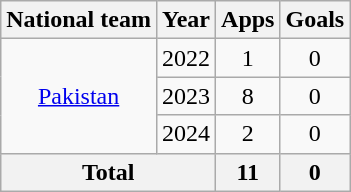<table class="wikitable" style="text-align: center;">
<tr>
<th>National team</th>
<th>Year</th>
<th>Apps</th>
<th>Goals</th>
</tr>
<tr>
<td rowspan="3"><a href='#'>Pakistan</a></td>
<td>2022</td>
<td>1</td>
<td>0</td>
</tr>
<tr>
<td>2023</td>
<td>8</td>
<td>0</td>
</tr>
<tr>
<td>2024</td>
<td>2</td>
<td>0</td>
</tr>
<tr>
<th colspan="2">Total</th>
<th>11</th>
<th>0</th>
</tr>
</table>
